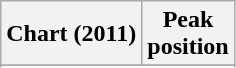<table class="wikitable">
<tr>
<th>Chart (2011)</th>
<th>Peak<br>position</th>
</tr>
<tr>
</tr>
<tr>
</tr>
<tr>
</tr>
</table>
